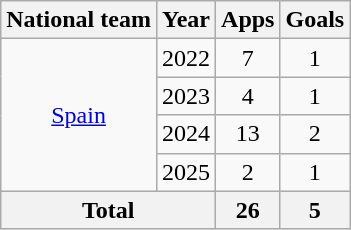<table class="wikitable" style="text-align:center">
<tr>
<th>National team</th>
<th>Year</th>
<th>Apps</th>
<th>Goals</th>
</tr>
<tr>
<td rowspan="4"><a href='#'>Spain</a></td>
<td>2022</td>
<td>7</td>
<td>1</td>
</tr>
<tr>
<td>2023</td>
<td>4</td>
<td>1</td>
</tr>
<tr>
<td>2024</td>
<td>13</td>
<td>2</td>
</tr>
<tr>
<td>2025</td>
<td>2</td>
<td>1</td>
</tr>
<tr>
<th colspan="2">Total</th>
<th>26</th>
<th>5</th>
</tr>
</table>
